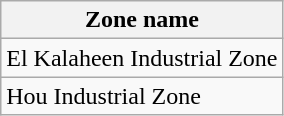<table class="wikitable">
<tr>
<th>Zone name</th>
</tr>
<tr>
<td rowspan="1">El Kalaheen Industrial Zone</td>
</tr>
<tr>
<td rowspan="1">Hou Industrial Zone</td>
</tr>
</table>
